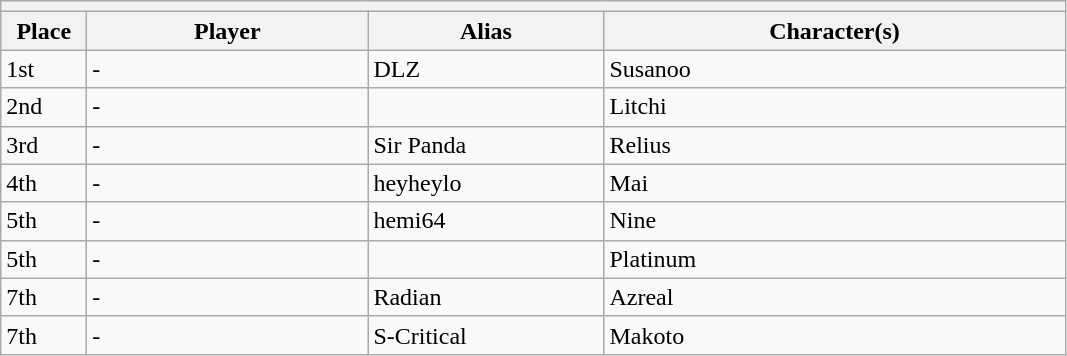<table class="wikitable">
<tr>
<th colspan="4"><em></em> <em></em></th>
</tr>
<tr>
<th style="width:50px;">Place</th>
<th style="width:180px;">Player</th>
<th style="width:150px;">Alias</th>
<th style="width:300px;">Character(s)</th>
</tr>
<tr>
<td>1st</td>
<td> -</td>
<td>DLZ</td>
<td>Susanoo</td>
</tr>
<tr>
<td>2nd</td>
<td> -</td>
<td></td>
<td>Litchi</td>
</tr>
<tr>
<td>3rd</td>
<td> -</td>
<td>Sir Panda</td>
<td>Relius</td>
</tr>
<tr>
<td>4th</td>
<td> -</td>
<td>heyheylo</td>
<td>Mai</td>
</tr>
<tr>
<td>5th</td>
<td> -</td>
<td>hemi64</td>
<td>Nine</td>
</tr>
<tr>
<td>5th</td>
<td> -</td>
<td></td>
<td>Platinum</td>
</tr>
<tr>
<td>7th</td>
<td> -</td>
<td>Radian</td>
<td>Azreal</td>
</tr>
<tr>
<td>7th</td>
<td> -</td>
<td>S-Critical</td>
<td>Makoto</td>
</tr>
</table>
